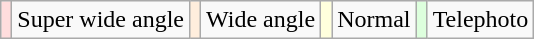<table class="wikitable">
<tr>
<td style="background:#fdd"></td>
<td>Super wide angle</td>
<td style="background:#fed"></td>
<td>Wide angle</td>
<td style="background:#ffd"></td>
<td>Normal</td>
<td style="background:#dfd"></td>
<td>Telephoto</td>
</tr>
</table>
